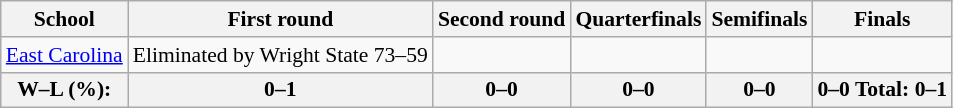<table class="wikitable" style="white-space:nowrap; font-size:90%;">
<tr>
<th>School</th>
<th>First round</th>
<th>Second round</th>
<th>Quarterfinals</th>
<th>Semifinals</th>
<th>Finals</th>
</tr>
<tr>
<td><a href='#'>East Carolina</a></td>
<td>Eliminated by Wright State 73–59</td>
<td></td>
<td></td>
<td></td>
<td></td>
</tr>
<tr>
<th>W–L (%):</th>
<th>0–1 </th>
<th>0–0 </th>
<th>0–0 </th>
<th>0–0 </th>
<th>0–0  Total: 0–1 </th>
</tr>
</table>
